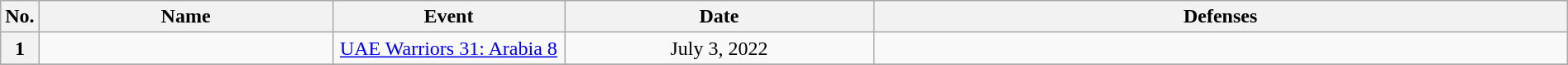<table class="wikitable" width=100%>
<tr>
<th width=1%>No.</th>
<th width=19%>Name</th>
<th width=15%>Event</th>
<th width=20%>Date</th>
<th width=45%>Defenses</th>
</tr>
<tr>
<th>1</th>
<td align=left><br></td>
<td align=center><a href='#'>UAE Warriors 31: Arabia 8</a> <br></td>
<td align=center>July 3, 2022</td>
<td></td>
</tr>
<tr>
</tr>
</table>
